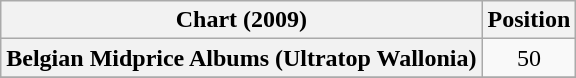<table class="wikitable plainrowheaders sortable" style="text-align:center">
<tr>
<th scope="col">Chart (2009)</th>
<th scope="col">Position</th>
</tr>
<tr>
<th scope="row">Belgian Midprice Albums (Ultratop Wallonia)</th>
<td style="text-align:center;">50</td>
</tr>
<tr>
</tr>
</table>
